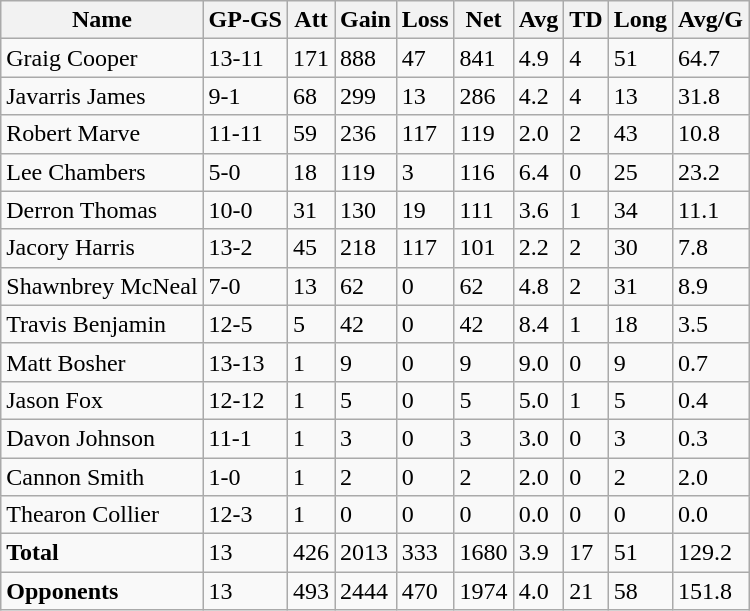<table class="wikitable" style="white-space:nowrap;">
<tr>
<th>Name</th>
<th>GP-GS</th>
<th>Att</th>
<th>Gain</th>
<th>Loss</th>
<th>Net</th>
<th>Avg</th>
<th>TD</th>
<th>Long</th>
<th>Avg/G</th>
</tr>
<tr>
<td>Graig Cooper</td>
<td>13-11</td>
<td>171</td>
<td>888</td>
<td>47</td>
<td>841</td>
<td>4.9</td>
<td>4</td>
<td>51</td>
<td>64.7</td>
</tr>
<tr>
<td>Javarris James</td>
<td>9-1</td>
<td>68</td>
<td>299</td>
<td>13</td>
<td>286</td>
<td>4.2</td>
<td>4</td>
<td>13</td>
<td>31.8</td>
</tr>
<tr>
<td>Robert Marve</td>
<td>11-11</td>
<td>59</td>
<td>236</td>
<td>117</td>
<td>119</td>
<td>2.0</td>
<td>2</td>
<td>43</td>
<td>10.8</td>
</tr>
<tr>
<td>Lee Chambers</td>
<td>5-0</td>
<td>18</td>
<td>119</td>
<td>3</td>
<td>116</td>
<td>6.4</td>
<td>0</td>
<td>25</td>
<td>23.2</td>
</tr>
<tr>
<td>Derron Thomas</td>
<td>10-0</td>
<td>31</td>
<td>130</td>
<td>19</td>
<td>111</td>
<td>3.6</td>
<td>1</td>
<td>34</td>
<td>11.1</td>
</tr>
<tr>
<td>Jacory Harris</td>
<td>13-2</td>
<td>45</td>
<td>218</td>
<td>117</td>
<td>101</td>
<td>2.2</td>
<td>2</td>
<td>30</td>
<td>7.8</td>
</tr>
<tr>
<td>Shawnbrey McNeal</td>
<td>7-0</td>
<td>13</td>
<td>62</td>
<td>0</td>
<td>62</td>
<td>4.8</td>
<td>2</td>
<td>31</td>
<td>8.9</td>
</tr>
<tr>
<td>Travis Benjamin</td>
<td>12-5</td>
<td>5</td>
<td>42</td>
<td>0</td>
<td>42</td>
<td>8.4</td>
<td>1</td>
<td>18</td>
<td>3.5</td>
</tr>
<tr>
<td>Matt Bosher</td>
<td>13-13</td>
<td>1</td>
<td>9</td>
<td>0</td>
<td>9</td>
<td>9.0</td>
<td>0</td>
<td>9</td>
<td>0.7</td>
</tr>
<tr>
<td>Jason Fox</td>
<td>12-12</td>
<td>1</td>
<td>5</td>
<td>0</td>
<td>5</td>
<td>5.0</td>
<td>1</td>
<td>5</td>
<td>0.4</td>
</tr>
<tr>
<td>Davon Johnson</td>
<td>11-1</td>
<td>1</td>
<td>3</td>
<td>0</td>
<td>3</td>
<td>3.0</td>
<td>0</td>
<td>3</td>
<td>0.3</td>
</tr>
<tr>
<td>Cannon Smith</td>
<td>1-0</td>
<td>1</td>
<td>2</td>
<td>0</td>
<td>2</td>
<td>2.0</td>
<td>0</td>
<td>2</td>
<td>2.0</td>
</tr>
<tr>
<td>Thearon Collier</td>
<td>12-3</td>
<td>1</td>
<td>0</td>
<td>0</td>
<td>0</td>
<td>0.0</td>
<td>0</td>
<td>0</td>
<td>0.0</td>
</tr>
<tr>
<td><strong>Total</strong></td>
<td>13</td>
<td>426</td>
<td>2013</td>
<td>333</td>
<td>1680</td>
<td>3.9</td>
<td>17</td>
<td>51</td>
<td>129.2</td>
</tr>
<tr>
<td><strong>Opponents</strong></td>
<td>13</td>
<td>493</td>
<td>2444</td>
<td>470</td>
<td>1974</td>
<td>4.0</td>
<td>21</td>
<td>58</td>
<td>151.8</td>
</tr>
</table>
